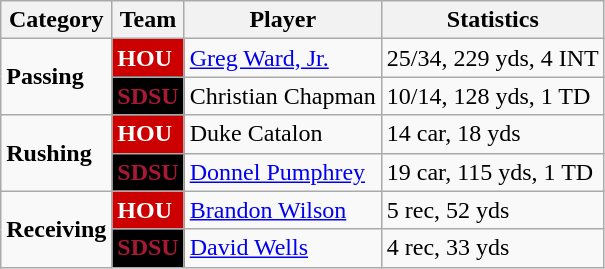<table class="wikitable">
<tr>
<th>Category</th>
<th>Team</th>
<th>Player</th>
<th>Statistics</th>
</tr>
<tr>
<td rowspan=2><strong>Passing</strong></td>
<td style="background:#cc0000; color:#ffffff"><strong>HOU</strong></td>
<td><a href='#'>Greg Ward, Jr.</a></td>
<td>25/34, 229 yds, 4 INT</td>
</tr>
<tr>
<td style="background:#000000; color:#a81933"><strong>SDSU</strong></td>
<td>Christian Chapman</td>
<td>10/14, 128 yds, 1 TD</td>
</tr>
<tr>
<td rowspan=2><strong>Rushing</strong></td>
<td style="background:#cc0000; color:#ffffff"><strong>HOU</strong></td>
<td>Duke Catalon</td>
<td>14 car, 18 yds</td>
</tr>
<tr>
<td style="background:#000000; color:#a81933"><strong>SDSU</strong></td>
<td><a href='#'>Donnel Pumphrey</a></td>
<td>19 car, 115 yds, 1 TD</td>
</tr>
<tr>
<td rowspan=2><strong>Receiving</strong></td>
<td style="background:#cc0000; color:#ffffff"><strong>HOU</strong></td>
<td><a href='#'>Brandon Wilson</a></td>
<td>5 rec, 52 yds</td>
</tr>
<tr>
<td style="background:#000000; color:#a81933"><strong>SDSU</strong></td>
<td><a href='#'>David Wells</a></td>
<td>4 rec, 33 yds</td>
</tr>
</table>
